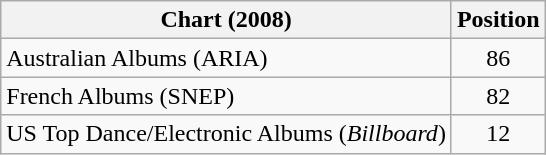<table class="wikitable sortable">
<tr>
<th>Chart (2008)</th>
<th>Position</th>
</tr>
<tr>
<td>Australian Albums (ARIA)</td>
<td align="center">86</td>
</tr>
<tr>
<td>French Albums (SNEP)</td>
<td align="center">82</td>
</tr>
<tr>
<td>US Top Dance/Electronic Albums (<em>Billboard</em>)</td>
<td align="center">12</td>
</tr>
</table>
